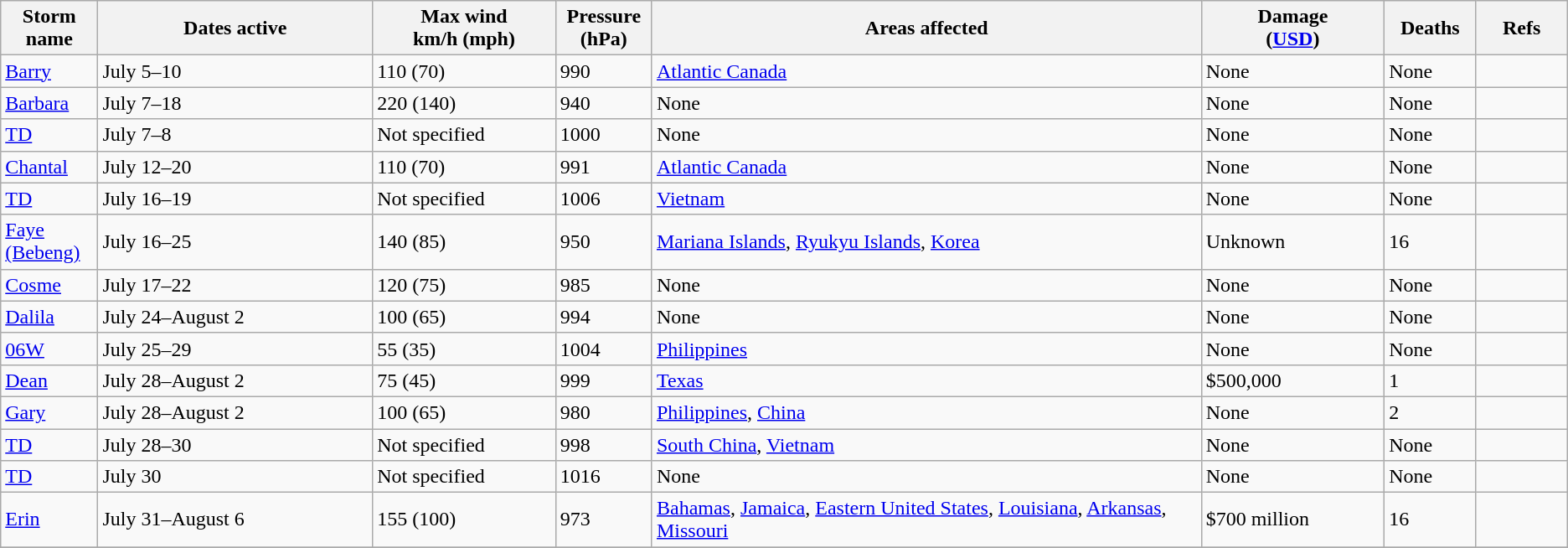<table class="wikitable sortable">
<tr>
<th width="5%">Storm name</th>
<th width="15%">Dates active</th>
<th width="10%">Max wind<br>km/h (mph)</th>
<th width="5%">Pressure<br>(hPa)</th>
<th width="30%">Areas affected</th>
<th width="10%">Damage<br>(<a href='#'>USD</a>)</th>
<th width="5%">Deaths</th>
<th width="5%">Refs</th>
</tr>
<tr>
<td><a href='#'>Barry</a></td>
<td>July 5–10</td>
<td>110 (70)</td>
<td>990</td>
<td><a href='#'>Atlantic Canada</a></td>
<td>None</td>
<td>None</td>
<td></td>
</tr>
<tr>
<td><a href='#'>Barbara</a></td>
<td>July 7–18</td>
<td>220 (140)</td>
<td>940</td>
<td>None</td>
<td>None</td>
<td>None</td>
<td></td>
</tr>
<tr>
<td><a href='#'>TD</a></td>
<td>July 7–8</td>
<td>Not specified</td>
<td>1000</td>
<td>None</td>
<td>None</td>
<td>None</td>
<td></td>
</tr>
<tr>
<td><a href='#'>Chantal</a></td>
<td>July 12–20</td>
<td>110 (70)</td>
<td>991</td>
<td><a href='#'>Atlantic Canada</a></td>
<td>None</td>
<td>None</td>
<td></td>
</tr>
<tr>
<td><a href='#'>TD</a></td>
<td>July 16–19</td>
<td>Not specified</td>
<td>1006</td>
<td><a href='#'>Vietnam</a></td>
<td>None</td>
<td>None</td>
<td></td>
</tr>
<tr>
<td><a href='#'>Faye (Bebeng)</a></td>
<td>July 16–25</td>
<td>140 (85)</td>
<td>950</td>
<td><a href='#'>Mariana Islands</a>, <a href='#'>Ryukyu Islands</a>, <a href='#'>Korea</a></td>
<td>Unknown</td>
<td>16</td>
<td></td>
</tr>
<tr>
<td><a href='#'>Cosme</a></td>
<td>July 17–22</td>
<td>120 (75)</td>
<td>985</td>
<td>None</td>
<td>None</td>
<td>None</td>
<td></td>
</tr>
<tr>
<td><a href='#'>Dalila</a></td>
<td>July 24–August 2</td>
<td>100 (65)</td>
<td>994</td>
<td>None</td>
<td>None</td>
<td>None</td>
<td></td>
</tr>
<tr>
<td><a href='#'>06W</a></td>
<td>July 25–29</td>
<td>55 (35)</td>
<td>1004</td>
<td><a href='#'>Philippines</a></td>
<td>None</td>
<td>None</td>
<td></td>
</tr>
<tr>
<td><a href='#'>Dean</a></td>
<td>July 28–August 2</td>
<td>75 (45)</td>
<td>999</td>
<td><a href='#'>Texas</a></td>
<td>$500,000</td>
<td>1</td>
<td></td>
</tr>
<tr>
<td><a href='#'>Gary</a></td>
<td>July 28–August 2</td>
<td>100 (65)</td>
<td>980</td>
<td><a href='#'>Philippines</a>, <a href='#'>China</a></td>
<td>None</td>
<td>2</td>
<td></td>
</tr>
<tr>
<td><a href='#'>TD</a></td>
<td>July 28–30</td>
<td>Not specified</td>
<td>998</td>
<td><a href='#'>South China</a>, <a href='#'>Vietnam</a></td>
<td>None</td>
<td>None</td>
<td></td>
</tr>
<tr>
<td><a href='#'>TD</a></td>
<td>July 30</td>
<td>Not specified</td>
<td>1016</td>
<td>None</td>
<td>None</td>
<td>None</td>
<td></td>
</tr>
<tr>
<td><a href='#'>Erin</a></td>
<td>July 31–August 6</td>
<td>155 (100)</td>
<td>973</td>
<td><a href='#'>Bahamas</a>, <a href='#'>Jamaica</a>, <a href='#'>Eastern United States</a>, <a href='#'>Louisiana</a>, <a href='#'>Arkansas</a>, <a href='#'>Missouri</a></td>
<td>$700 million</td>
<td>16</td>
<td></td>
</tr>
<tr>
</tr>
</table>
